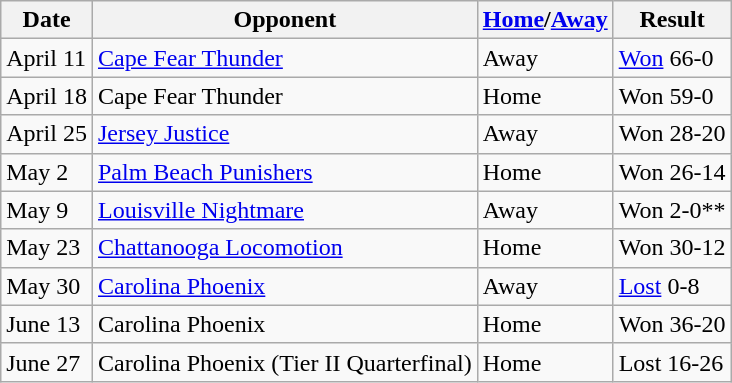<table class="wikitable">
<tr>
<th>Date</th>
<th>Opponent</th>
<th><a href='#'>Home</a>/<a href='#'>Away</a></th>
<th>Result</th>
</tr>
<tr>
<td>April 11</td>
<td><a href='#'>Cape Fear Thunder</a></td>
<td>Away</td>
<td><a href='#'>Won</a> 66-0</td>
</tr>
<tr>
<td>April 18</td>
<td>Cape Fear Thunder</td>
<td>Home</td>
<td>Won 59-0</td>
</tr>
<tr>
<td>April 25</td>
<td><a href='#'>Jersey Justice</a></td>
<td>Away</td>
<td>Won 28-20</td>
</tr>
<tr>
<td>May 2</td>
<td><a href='#'>Palm Beach Punishers</a></td>
<td>Home</td>
<td>Won 26-14</td>
</tr>
<tr>
<td>May 9</td>
<td><a href='#'>Louisville Nightmare</a></td>
<td>Away</td>
<td>Won 2-0**</td>
</tr>
<tr>
<td>May 23</td>
<td><a href='#'>Chattanooga Locomotion</a></td>
<td>Home</td>
<td>Won 30-12</td>
</tr>
<tr>
<td>May 30</td>
<td><a href='#'>Carolina Phoenix</a></td>
<td>Away</td>
<td><a href='#'>Lost</a> 0-8</td>
</tr>
<tr>
<td>June 13</td>
<td>Carolina Phoenix</td>
<td>Home</td>
<td>Won 36-20</td>
</tr>
<tr>
<td>June 27</td>
<td>Carolina Phoenix (Tier II Quarterfinal)</td>
<td>Home</td>
<td>Lost 16-26</td>
</tr>
</table>
